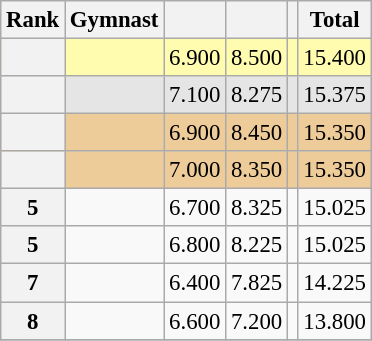<table class="wikitable sortable" style="text-align:center; font-size:95%">
<tr>
<th scope=col>Rank</th>
<th scope=col>Gymnast</th>
<th scope=col></th>
<th scope=col></th>
<th scope=col></th>
<th scope=col>Total</th>
</tr>
<tr bgcolor=fffcaf>
<th scope=row></th>
<td align=left></td>
<td>6.900</td>
<td>8.500</td>
<td></td>
<td>15.400</td>
</tr>
<tr bgcolor=e5e5e5>
<th scope=row></th>
<td align=left></td>
<td>7.100</td>
<td>8.275</td>
<td></td>
<td>15.375</td>
</tr>
<tr bgcolor=eecc99>
<th scope=row></th>
<td align=left></td>
<td>6.900</td>
<td>8.450</td>
<td></td>
<td>15.350</td>
</tr>
<tr bgcolor=eecc99>
<th scope=row></th>
<td align=left></td>
<td>7.000</td>
<td>8.350</td>
<td></td>
<td>15.350</td>
</tr>
<tr>
<th scope=row>5</th>
<td align=left></td>
<td>6.700</td>
<td>8.325</td>
<td></td>
<td>15.025</td>
</tr>
<tr>
<th scope=row>5</th>
<td align=left></td>
<td>6.800</td>
<td>8.225</td>
<td></td>
<td>15.025</td>
</tr>
<tr>
<th scope=row>7</th>
<td align=left></td>
<td>6.400</td>
<td>7.825</td>
<td></td>
<td>14.225</td>
</tr>
<tr>
<th scope=row>8</th>
<td align=left></td>
<td>6.600</td>
<td>7.200</td>
<td></td>
<td>13.800</td>
</tr>
<tr>
</tr>
</table>
